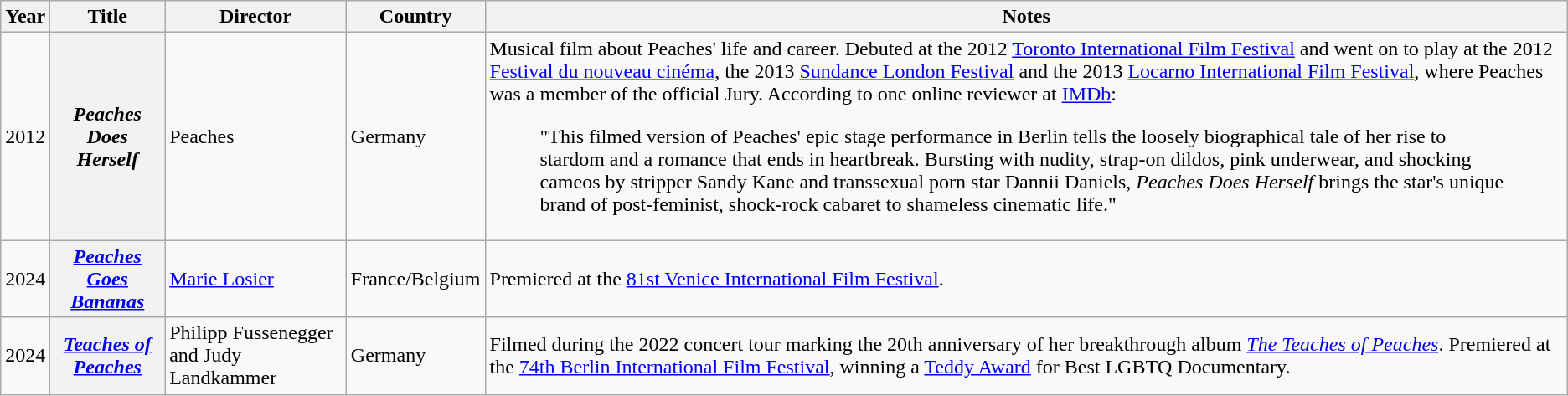<table class="wikitable plainrowheaders">
<tr>
<th scope="row">Year</th>
<th scope="row">Title</th>
<th scope="row">Director</th>
<th scope="row">Country</th>
<th scope="row">Notes</th>
</tr>
<tr>
<td>2012</td>
<th scope="row"><em>Peaches Does Herself</em></th>
<td>Peaches</td>
<td>Germany</td>
<td>Musical film about Peaches' life and career. Debuted at the 2012 <a href='#'>Toronto International Film Festival</a> and went on to play at the 2012 <a href='#'>Festival du nouveau cinéma</a>, the 2013 <a href='#'>Sundance London Festival</a> and the 2013 <a href='#'>Locarno International Film Festival</a>, where Peaches was a member of the official Jury. According to one online reviewer at <a href='#'>IMDb</a>: <blockquote>"This filmed version of Peaches' epic stage performance in Berlin tells the loosely biographical tale of her rise to stardom and a romance that ends in heartbreak. Bursting with nudity, strap-on dildos, pink underwear, and shocking cameos by stripper Sandy Kane and transsexual porn star Dannii Daniels, <em>Peaches Does Herself</em> brings the star's unique brand of post-feminist, shock-rock cabaret to shameless cinematic life."</blockquote></td>
</tr>
<tr>
<td>2024</td>
<th scope="row"><em><a href='#'>Peaches Goes Bananas</a></em></th>
<td><a href='#'>Marie Losier</a></td>
<td>France/Belgium</td>
<td>Premiered at the <a href='#'>81st Venice International Film Festival</a>.</td>
</tr>
<tr>
<td>2024</td>
<th scope="row"><em><a href='#'>Teaches of Peaches</a></em></th>
<td>Philipp Fussenegger and Judy Landkammer</td>
<td>Germany</td>
<td>Filmed during the 2022 concert tour marking the 20th anniversary of her breakthrough album <em><a href='#'>The Teaches of Peaches</a></em>. Premiered at the <a href='#'>74th Berlin International Film Festival</a>, winning a <a href='#'>Teddy Award</a> for Best LGBTQ Documentary.</td>
</tr>
</table>
